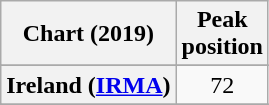<table class="wikitable sortable plainrowheaders" style="text-align:center">
<tr>
<th scope="col">Chart (2019)</th>
<th scope="col">Peak<br>position</th>
</tr>
<tr>
</tr>
<tr>
<th scope="row">Ireland (<a href='#'>IRMA</a>)</th>
<td>72</td>
</tr>
<tr>
</tr>
<tr>
</tr>
<tr>
</tr>
</table>
